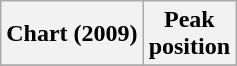<table class="wikitable plainrowheaders" style="text-align:center">
<tr>
<th scope="col">Chart (2009)</th>
<th scope="col">Peak<br>position</th>
</tr>
<tr>
</tr>
</table>
